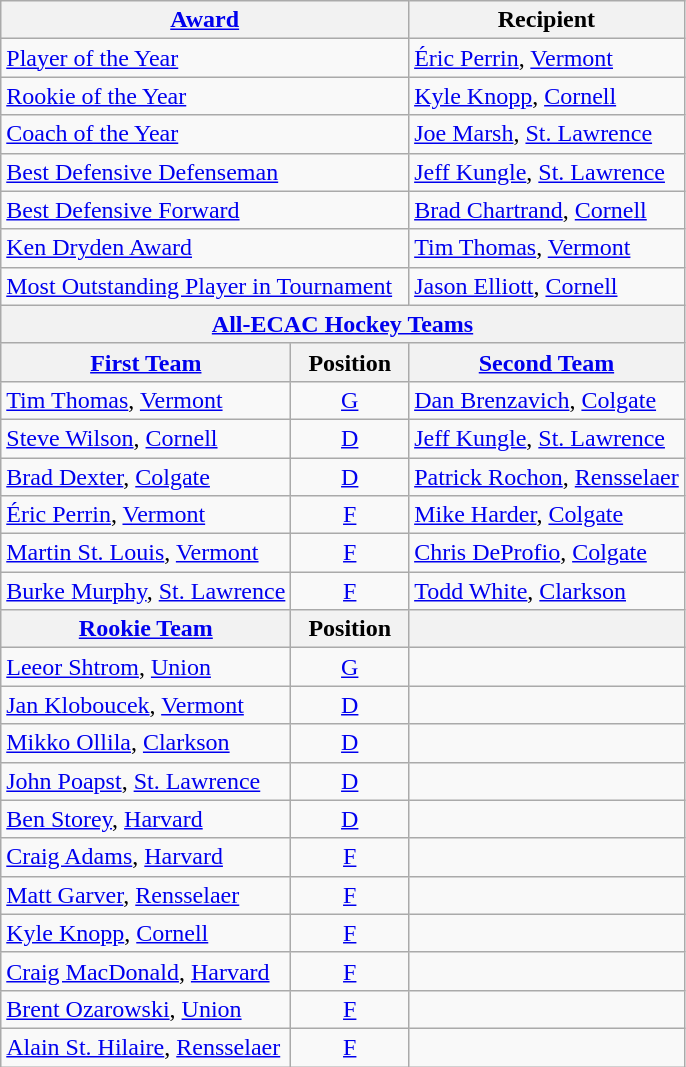<table class="wikitable">
<tr>
<th colspan=2><a href='#'>Award</a></th>
<th>Recipient</th>
</tr>
<tr>
<td colspan=2><a href='#'>Player of the Year</a></td>
<td><a href='#'>Éric Perrin</a>, <a href='#'>Vermont</a></td>
</tr>
<tr>
<td colspan=2><a href='#'>Rookie of the Year</a></td>
<td><a href='#'>Kyle Knopp</a>, <a href='#'>Cornell</a></td>
</tr>
<tr>
<td colspan=2><a href='#'>Coach of the Year</a></td>
<td><a href='#'>Joe Marsh</a>, <a href='#'>St. Lawrence</a></td>
</tr>
<tr>
<td colspan=2><a href='#'>Best Defensive Defenseman</a></td>
<td><a href='#'>Jeff Kungle</a>, <a href='#'>St. Lawrence</a></td>
</tr>
<tr>
<td colspan=2><a href='#'>Best Defensive Forward</a></td>
<td><a href='#'>Brad Chartrand</a>, <a href='#'>Cornell</a></td>
</tr>
<tr>
<td colspan=2><a href='#'>Ken Dryden Award</a></td>
<td><a href='#'>Tim Thomas</a>, <a href='#'>Vermont</a></td>
</tr>
<tr>
<td colspan=2><a href='#'>Most Outstanding Player in Tournament</a></td>
<td><a href='#'>Jason Elliott</a>, <a href='#'>Cornell</a></td>
</tr>
<tr>
<th colspan=3><a href='#'>All-ECAC Hockey Teams</a></th>
</tr>
<tr>
<th><a href='#'>First Team</a></th>
<th>  Position  </th>
<th><a href='#'>Second Team</a></th>
</tr>
<tr>
<td><a href='#'>Tim Thomas</a>, <a href='#'>Vermont</a></td>
<td align=center><a href='#'>G</a></td>
<td><a href='#'>Dan Brenzavich</a>, <a href='#'>Colgate</a></td>
</tr>
<tr>
<td><a href='#'>Steve Wilson</a>, <a href='#'>Cornell</a></td>
<td align=center><a href='#'>D</a></td>
<td><a href='#'>Jeff Kungle</a>, <a href='#'>St. Lawrence</a></td>
</tr>
<tr>
<td><a href='#'>Brad Dexter</a>, <a href='#'>Colgate</a></td>
<td align=center><a href='#'>D</a></td>
<td><a href='#'>Patrick Rochon</a>, <a href='#'>Rensselaer</a></td>
</tr>
<tr>
<td><a href='#'>Éric Perrin</a>, <a href='#'>Vermont</a></td>
<td align=center><a href='#'>F</a></td>
<td><a href='#'>Mike Harder</a>, <a href='#'>Colgate</a></td>
</tr>
<tr>
<td><a href='#'>Martin St. Louis</a>, <a href='#'>Vermont</a></td>
<td align=center><a href='#'>F</a></td>
<td><a href='#'>Chris DeProfio</a>, <a href='#'>Colgate</a></td>
</tr>
<tr>
<td><a href='#'>Burke Murphy</a>, <a href='#'>St. Lawrence</a></td>
<td align=center><a href='#'>F</a></td>
<td><a href='#'>Todd White</a>, <a href='#'>Clarkson</a></td>
</tr>
<tr>
<th><a href='#'>Rookie Team</a></th>
<th>  Position  </th>
<th></th>
</tr>
<tr>
<td><a href='#'>Leeor Shtrom</a>, <a href='#'>Union</a></td>
<td align=center><a href='#'>G</a></td>
<td></td>
</tr>
<tr>
<td><a href='#'>Jan Kloboucek</a>, <a href='#'>Vermont</a></td>
<td align=center><a href='#'>D</a></td>
<td></td>
</tr>
<tr>
<td><a href='#'>Mikko Ollila</a>, <a href='#'>Clarkson</a></td>
<td align=center><a href='#'>D</a></td>
<td></td>
</tr>
<tr>
<td><a href='#'>John Poapst</a>, <a href='#'>St. Lawrence</a></td>
<td align=center><a href='#'>D</a></td>
<td></td>
</tr>
<tr>
<td><a href='#'>Ben Storey</a>, <a href='#'>Harvard</a></td>
<td align=center><a href='#'>D</a></td>
<td></td>
</tr>
<tr>
<td><a href='#'>Craig Adams</a>, <a href='#'>Harvard</a></td>
<td align=center><a href='#'>F</a></td>
<td></td>
</tr>
<tr>
<td><a href='#'>Matt Garver</a>, <a href='#'>Rensselaer</a></td>
<td align=center><a href='#'>F</a></td>
<td></td>
</tr>
<tr>
<td><a href='#'>Kyle Knopp</a>, <a href='#'>Cornell</a></td>
<td align=center><a href='#'>F</a></td>
<td></td>
</tr>
<tr>
<td><a href='#'>Craig MacDonald</a>, <a href='#'>Harvard</a></td>
<td align=center><a href='#'>F</a></td>
<td></td>
</tr>
<tr>
<td><a href='#'>Brent Ozarowski</a>, <a href='#'>Union</a></td>
<td align=center><a href='#'>F</a></td>
<td></td>
</tr>
<tr>
<td><a href='#'>Alain St. Hilaire</a>, <a href='#'>Rensselaer</a></td>
<td align=center><a href='#'>F</a></td>
<td></td>
</tr>
</table>
